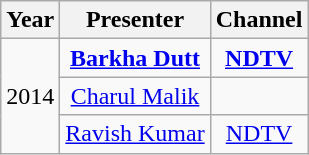<table class="wikitable" style="text-align:center;">
<tr>
<th>Year</th>
<th>Presenter</th>
<th>Channel</th>
</tr>
<tr>
<td rowspan=3>2014</td>
<td><strong><a href='#'>Barkha Dutt</a></strong></td>
<td><strong><a href='#'>NDTV</a></strong></td>
</tr>
<tr>
<td><a href='#'>Charul Malik</a></td>
<td></td>
</tr>
<tr>
<td><a href='#'>Ravish Kumar</a></td>
<td><a href='#'>NDTV</a></td>
</tr>
</table>
